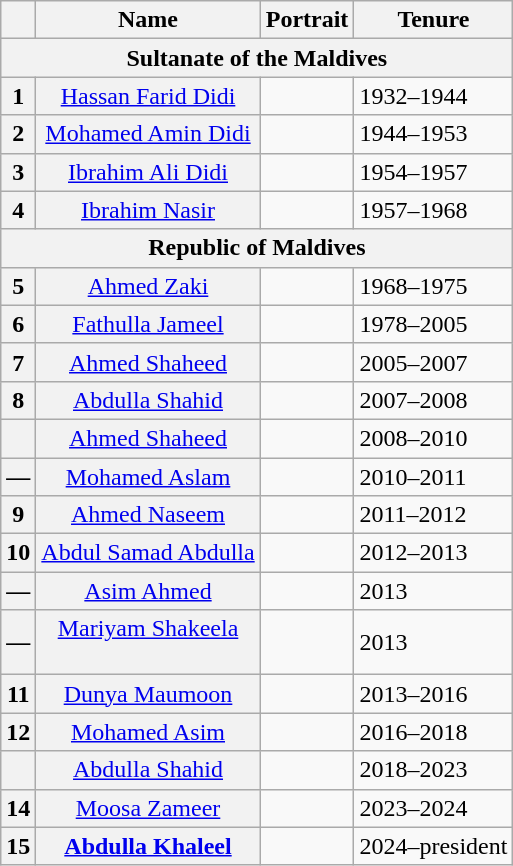<table class="wikitable">
<tr>
<th></th>
<th>Name<br></th>
<th>Portrait</th>
<th>Tenure</th>
</tr>
<tr>
<th colspan="4" align="center">Sultanate of the Maldives</th>
</tr>
<tr>
<th>1</th>
<th align="center" scope="row" style="font-weight:normal;"><a href='#'>Hassan Farid Didi</a><br></th>
<td></td>
<td>1932–1944</td>
</tr>
<tr>
<th>2</th>
<th align="center" scope="row" style="font-weight:normal;"><a href='#'>Mohamed Amin Didi</a><br></th>
<td></td>
<td>1944–1953</td>
</tr>
<tr>
<th>3</th>
<th align="center" scope="row" style="font-weight:normal;"><a href='#'>Ibrahim Ali Didi</a><br></th>
<td></td>
<td>1954–1957</td>
</tr>
<tr>
<th>4</th>
<th align="center" scope="row" style="font-weight:normal;"><a href='#'>Ibrahim Nasir</a><br></th>
<td></td>
<td>1957–1968</td>
</tr>
<tr>
<th colspan="4" align="center">Republic of Maldives</th>
</tr>
<tr>
<th>5</th>
<th align="center" scope="row" style="font-weight:normal;"><a href='#'>Ahmed Zaki</a><br></th>
<td></td>
<td>1968–1975</td>
</tr>
<tr>
<th>6</th>
<th align="center" scope="row" style="font-weight:normal;"><a href='#'>Fathulla Jameel</a><br></th>
<td></td>
<td>1978–2005</td>
</tr>
<tr>
<th>7</th>
<th align="center" scope="row" style="font-weight:normal;"><a href='#'>Ahmed Shaheed</a><br></th>
<td></td>
<td>2005–2007</td>
</tr>
<tr>
<th>8</th>
<th align="center" scope="row" style="font-weight:normal;"><a href='#'>Abdulla Shahid</a><br></th>
<td></td>
<td>2007–2008</td>
</tr>
<tr>
<th></th>
<th align="center" scope="row" style="font-weight:normal;"><a href='#'>Ahmed Shaheed</a><br></th>
<td></td>
<td>2008–2010</td>
</tr>
<tr>
<th>—</th>
<th align="center" scope="row" style="font-weight:normal;"><a href='#'>Mohamed Aslam</a><br></th>
<td></td>
<td>2010–2011</td>
</tr>
<tr>
<th>9</th>
<th align="center" scope="row" style="font-weight:normal;"><a href='#'>Ahmed Naseem</a><br></th>
<td></td>
<td>2011–2012</td>
</tr>
<tr>
<th>10</th>
<th align="center" scope="row" style="font-weight:normal;"><a href='#'>Abdul Samad Abdulla</a><br></th>
<td></td>
<td>2012–2013</td>
</tr>
<tr>
<th>—</th>
<th align="center" scope="row" style="font-weight:normal;"><a href='#'>Asim Ahmed</a><br></th>
<td></td>
<td>2013</td>
</tr>
<tr>
<th>—</th>
<th align="center" scope="row" style="font-weight:normal;"><a href='#'>Mariyam Shakeela</a><br><br></th>
<td></td>
<td>2013</td>
</tr>
<tr>
<th>11</th>
<th align="center" scope="row" style="font-weight:normal;"><a href='#'>Dunya Maumoon</a><br></th>
<td></td>
<td>2013–2016</td>
</tr>
<tr>
<th>12</th>
<th align="center" scope="row" style="font-weight:normal;"><a href='#'>Mohamed Asim</a><br></th>
<td></td>
<td>2016–2018</td>
</tr>
<tr>
<th></th>
<th align="center" scope="row" style="font-weight:normal;"><a href='#'>Abdulla Shahid</a><br></th>
<td></td>
<td>2018–2023</td>
</tr>
<tr>
<th>14</th>
<th align="center" scope="row" style="font-weight:normal;"><a href='#'>Moosa Zameer</a></th>
<td></td>
<td>2023–2024</td>
</tr>
<tr>
<th>15</th>
<th><a href='#'>Abdulla Khaleel</a><br></th>
<td></td>
<td>2024–president</td>
</tr>
</table>
